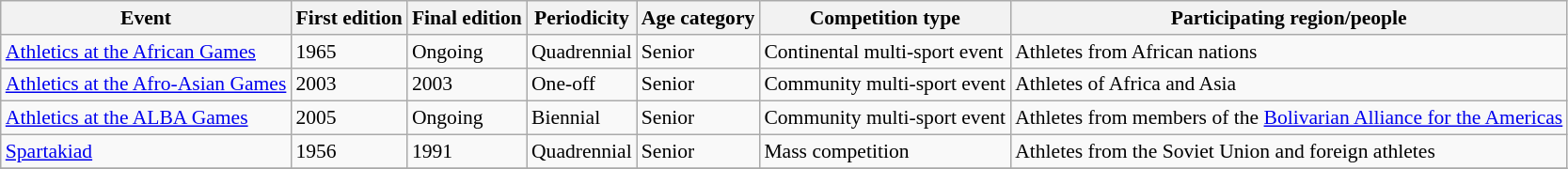<table class="wikitable sortable" style="text-align:left; font-size:90%;">
<tr>
<th>Event</th>
<th>First edition</th>
<th>Final edition</th>
<th>Periodicity</th>
<th>Age category</th>
<th>Competition type</th>
<th>Participating region/people</th>
</tr>
<tr>
<td><a href='#'>Athletics at the African Games</a></td>
<td>1965</td>
<td>Ongoing</td>
<td>Quadrennial</td>
<td>Senior</td>
<td>Continental multi-sport event</td>
<td>Athletes from African nations</td>
</tr>
<tr>
<td><a href='#'>Athletics at the Afro-Asian Games</a></td>
<td>2003</td>
<td>2003</td>
<td>One-off</td>
<td>Senior</td>
<td>Community multi-sport event</td>
<td>Athletes of Africa and Asia</td>
</tr>
<tr>
<td><a href='#'>Athletics at the ALBA Games</a></td>
<td>2005</td>
<td>Ongoing</td>
<td>Biennial</td>
<td>Senior</td>
<td>Community multi-sport event</td>
<td>Athletes from members of the <a href='#'>Bolivarian Alliance for the Americas</a></td>
</tr>
<tr>
<td><a href='#'>Spartakiad</a></td>
<td>1956</td>
<td>1991</td>
<td>Quadrennial</td>
<td>Senior</td>
<td>Mass competition</td>
<td>Athletes from the Soviet Union and foreign athletes</td>
</tr>
<tr>
</tr>
</table>
